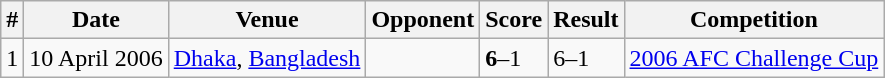<table class="wikitable">
<tr>
<th>#</th>
<th>Date</th>
<th>Venue</th>
<th>Opponent</th>
<th>Score</th>
<th>Result</th>
<th>Competition</th>
</tr>
<tr>
<td>1</td>
<td>10 April 2006</td>
<td><a href='#'>Dhaka</a>, <a href='#'>Bangladesh</a></td>
<td></td>
<td><strong>6</strong>–1</td>
<td>6–1</td>
<td><a href='#'>2006 AFC Challenge Cup</a></td>
</tr>
</table>
